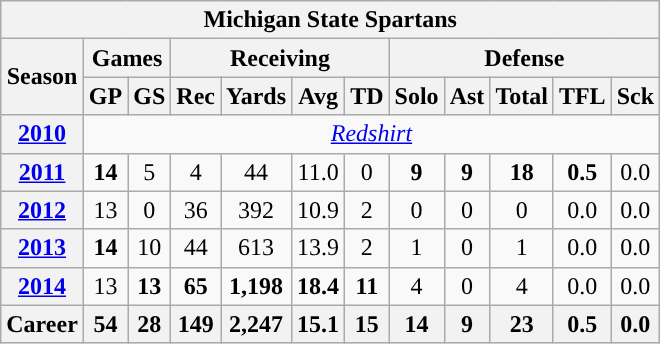<table class="wikitable" style="text-align:center;">
<tr>
<th colspan="12">Michigan State Spartans</th>
</tr>
<tr>
<th rowspan="2">Season</th>
<th colspan="2">Games</th>
<th colspan="4">Receiving</th>
<th colspan="5">Defense</th>
</tr>
<tr>
<th>GP</th>
<th>GS</th>
<th>Rec</th>
<th>Yards</th>
<th>Avg</th>
<th>TD</th>
<th>Solo</th>
<th>Ast</th>
<th>Total</th>
<th>TFL</th>
<th>Sck</th>
</tr>
<tr>
<th><a href='#'>2010</a></th>
<td colspan="12"><em><a href='#'>Redshirt</a> </em></td>
</tr>
<tr>
<th><a href='#'>2011</a></th>
<td><strong>14</strong></td>
<td>5</td>
<td>4</td>
<td>44</td>
<td>11.0</td>
<td>0</td>
<td><strong>9</strong></td>
<td><strong>9</strong></td>
<td><strong>18</strong></td>
<td><strong>0.5</strong></td>
<td>0.0</td>
</tr>
<tr>
<th><a href='#'>2012</a></th>
<td>13</td>
<td>0</td>
<td>36</td>
<td>392</td>
<td>10.9</td>
<td>2</td>
<td>0</td>
<td>0</td>
<td>0</td>
<td>0.0</td>
<td>0.0</td>
</tr>
<tr>
<th><a href='#'>2013</a></th>
<td><strong>14</strong></td>
<td>10</td>
<td>44</td>
<td>613</td>
<td>13.9</td>
<td>2</td>
<td>1</td>
<td>0</td>
<td>1</td>
<td>0.0</td>
<td>0.0</td>
</tr>
<tr>
<th><a href='#'>2014</a></th>
<td>13</td>
<td><strong>13</strong></td>
<td><strong>65</strong></td>
<td><strong>1,198</strong></td>
<td><strong>18.4</strong></td>
<td><strong>11</strong></td>
<td>4</td>
<td>0</td>
<td>4</td>
<td>0.0</td>
<td>0.0</td>
</tr>
<tr>
<th>Career</th>
<th>54</th>
<th>28</th>
<th>149</th>
<th>2,247</th>
<th>15.1</th>
<th>15</th>
<th>14</th>
<th>9</th>
<th>23</th>
<th>0.5</th>
<th>0.0</th>
</tr>
</table>
